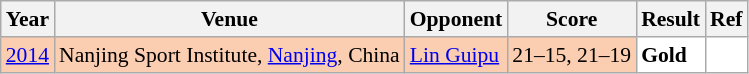<table class="sortable wikitable" style="font-size: 90%;">
<tr>
<th>Year</th>
<th>Venue</th>
<th>Opponent</th>
<th>Score</th>
<th>Result</th>
<th>Ref</th>
</tr>
<tr style="background:#FBCEB1">
<td align="center"><a href='#'>2014</a></td>
<td align="left">Nanjing Sport Institute, <a href='#'>Nanjing</a>, China</td>
<td align="left"> <a href='#'>Lin Guipu</a></td>
<td align="left">21–15, 21–19</td>
<td style="text-align:left; background:white"> <strong>Gold</strong></td>
<td style="text-align:center; background:white"></td>
</tr>
</table>
